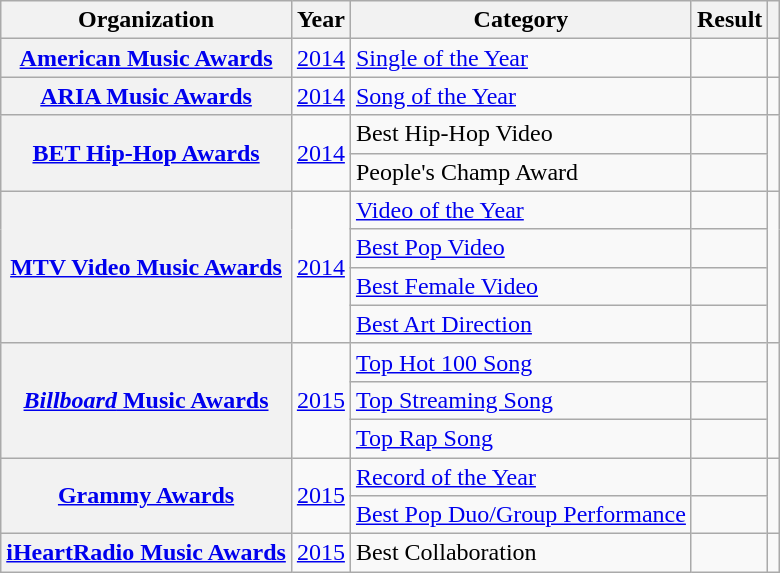<table class="wikitable sortable plainrowheaders" style="border:none; margin:0;">
<tr>
<th scope="col">Organization</th>
<th scope="col">Year</th>
<th scope="col">Category</th>
<th scope="col">Result</th>
<th class="unsortable" scope="col"></th>
</tr>
<tr>
<th scope="row"><a href='#'>American Music Awards</a></th>
<td><a href='#'>2014</a></td>
<td><a href='#'>Single of the Year</a></td>
<td></td>
<td></td>
</tr>
<tr>
<th scope="row"><a href='#'>ARIA Music Awards</a></th>
<td><a href='#'>2014</a></td>
<td><a href='#'>Song of the Year</a></td>
<td></td>
<td></td>
</tr>
<tr>
<th scope="row" rowspan=2><a href='#'>BET Hip-Hop Awards</a></th>
<td rowspan=2><a href='#'>2014</a></td>
<td>Best Hip-Hop Video</td>
<td></td>
<td rowspan=2></td>
</tr>
<tr>
<td>People's Champ Award</td>
<td></td>
</tr>
<tr>
<th scope="row" rowspan=4><a href='#'>MTV Video Music Awards</a></th>
<td rowspan=4><a href='#'>2014</a></td>
<td><a href='#'>Video of the Year</a></td>
<td></td>
<td rowspan=4></td>
</tr>
<tr>
<td><a href='#'>Best Pop Video</a></td>
<td></td>
</tr>
<tr>
<td><a href='#'>Best Female Video</a></td>
<td></td>
</tr>
<tr>
<td><a href='#'>Best Art Direction</a></td>
<td></td>
</tr>
<tr>
<th scope="row" rowspan=3><a href='#'><em>Billboard</em> Music Awards</a></th>
<td rowspan=3><a href='#'>2015</a></td>
<td><a href='#'>Top Hot 100 Song</a></td>
<td></td>
<td rowspan=3></td>
</tr>
<tr>
<td><a href='#'>Top Streaming Song</a></td>
<td></td>
</tr>
<tr>
<td><a href='#'>Top Rap Song</a></td>
<td></td>
</tr>
<tr>
<th scope="row" rowspan=2><a href='#'>Grammy Awards</a></th>
<td rowspan=2><a href='#'>2015</a></td>
<td><a href='#'>Record of the Year</a></td>
<td></td>
<td rowspan=2></td>
</tr>
<tr>
<td><a href='#'>Best Pop Duo/Group Performance</a></td>
<td></td>
</tr>
<tr>
<th scope="row"><a href='#'>iHeartRadio Music Awards</a></th>
<td><a href='#'>2015</a></td>
<td>Best Collaboration</td>
<td></td>
<td></td>
</tr>
<tr>
</tr>
</table>
